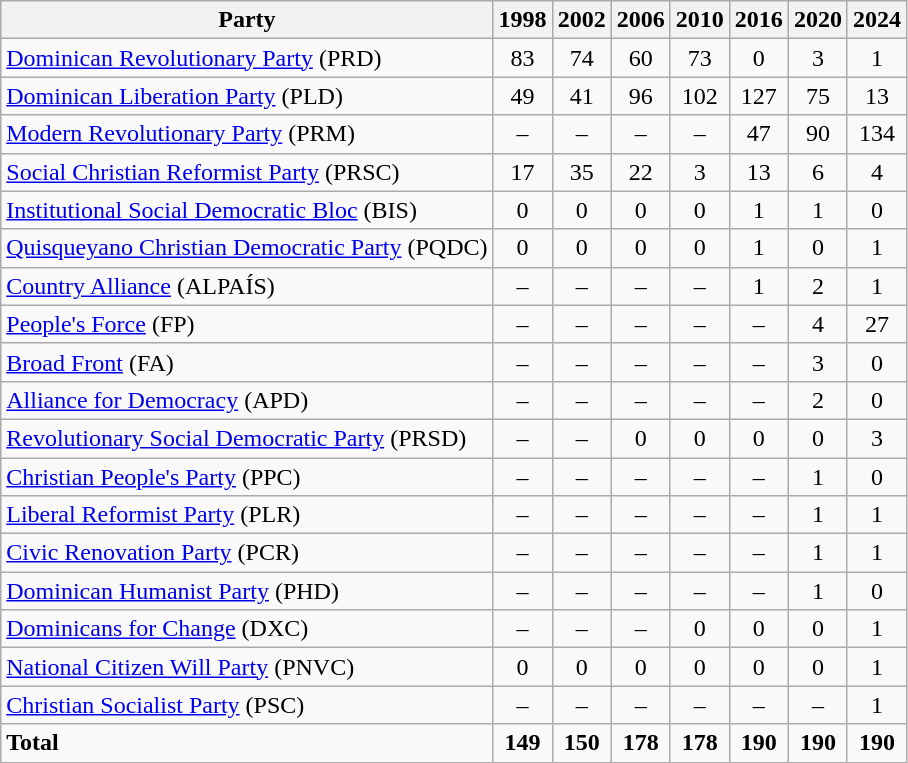<table class="wikitable" style="text-align:center;">
<tr>
<th>Party</th>
<th>1998</th>
<th>2002</th>
<th>2006</th>
<th>2010</th>
<th>2016</th>
<th>2020</th>
<th>2024</th>
</tr>
<tr>
<td align="left"><a href='#'>Dominican Revolutionary Party</a> (PRD)</td>
<td>83</td>
<td>74</td>
<td>60</td>
<td>73</td>
<td>0</td>
<td>3</td>
<td>1</td>
</tr>
<tr>
<td align="left"><a href='#'>Dominican Liberation Party</a> (PLD)</td>
<td>49</td>
<td>41</td>
<td>96</td>
<td>102</td>
<td>127</td>
<td>75</td>
<td>13</td>
</tr>
<tr>
<td align="left"><a href='#'>Modern Revolutionary Party</a> (PRM)</td>
<td>–</td>
<td>–</td>
<td>–</td>
<td>–</td>
<td>47</td>
<td>90</td>
<td>134</td>
</tr>
<tr>
<td align="left"><a href='#'>Social Christian Reformist Party</a> (PRSC)</td>
<td>17</td>
<td>35</td>
<td>22</td>
<td>3</td>
<td>13</td>
<td>6</td>
<td>4</td>
</tr>
<tr>
<td align="left"><a href='#'>Institutional Social Democratic Bloc</a> (BIS)</td>
<td>0</td>
<td>0</td>
<td>0</td>
<td>0</td>
<td>1</td>
<td>1</td>
<td>0</td>
</tr>
<tr>
<td align="left"><a href='#'>Quisqueyano Christian Democratic Party</a> (PQDC)</td>
<td>0</td>
<td>0</td>
<td>0</td>
<td>0</td>
<td>1</td>
<td>0</td>
<td>1</td>
</tr>
<tr>
<td align="left"><a href='#'>Country Alliance</a> (ALPAÍS)</td>
<td>–</td>
<td>–</td>
<td>–</td>
<td>–</td>
<td>1</td>
<td>2</td>
<td>1</td>
</tr>
<tr>
<td align="left"><a href='#'>People's Force</a> (FP)</td>
<td>–</td>
<td>–</td>
<td>–</td>
<td>–</td>
<td>–</td>
<td>4</td>
<td>27</td>
</tr>
<tr>
<td align="left"><a href='#'>Broad Front</a> (FA)</td>
<td>–</td>
<td>–</td>
<td>–</td>
<td>–</td>
<td>–</td>
<td>3</td>
<td>0</td>
</tr>
<tr>
<td align="left"><a href='#'>Alliance for Democracy</a> (APD)</td>
<td>–</td>
<td>–</td>
<td>–</td>
<td>–</td>
<td>–</td>
<td>2</td>
<td>0</td>
</tr>
<tr>
<td align="left"><a href='#'>Revolutionary Social Democratic Party</a> (PRSD)</td>
<td>–</td>
<td>–</td>
<td>0</td>
<td>0</td>
<td>0</td>
<td>0</td>
<td>3</td>
</tr>
<tr>
<td align="left"><a href='#'>Christian People's Party</a> (PPC)</td>
<td>–</td>
<td>–</td>
<td>–</td>
<td>–</td>
<td>–</td>
<td>1</td>
<td>0</td>
</tr>
<tr>
<td align="left"><a href='#'>Liberal Reformist Party</a> (PLR)</td>
<td>–</td>
<td>–</td>
<td>–</td>
<td>–</td>
<td>–</td>
<td>1</td>
<td>1</td>
</tr>
<tr>
<td align="left"><a href='#'>Civic Renovation Party</a> (PCR)</td>
<td>–</td>
<td>–</td>
<td>–</td>
<td>–</td>
<td>–</td>
<td>1</td>
<td>1</td>
</tr>
<tr>
<td align="left"><a href='#'>Dominican Humanist Party</a> (PHD)</td>
<td>–</td>
<td>–</td>
<td>–</td>
<td>–</td>
<td>–</td>
<td>1</td>
<td>0</td>
</tr>
<tr>
<td align="left"><a href='#'>Dominicans for Change</a> (DXC)</td>
<td>–</td>
<td>–</td>
<td>–</td>
<td>0</td>
<td>0</td>
<td>0</td>
<td>1</td>
</tr>
<tr>
<td align="left"><a href='#'>National Citizen Will Party</a> (PNVC)</td>
<td>0</td>
<td>0</td>
<td>0</td>
<td>0</td>
<td>0</td>
<td>0</td>
<td>1</td>
</tr>
<tr>
<td align="left"><a href='#'>Christian Socialist Party</a> (PSC)</td>
<td>–</td>
<td>–</td>
<td>–</td>
<td>–</td>
<td>–</td>
<td>–</td>
<td>1</td>
</tr>
<tr>
<td align="left"><strong>Total</strong></td>
<td><strong>149</strong></td>
<td><strong>150</strong></td>
<td><strong>178</strong></td>
<td><strong>178</strong></td>
<td><strong>190</strong></td>
<td><strong>190</strong></td>
<td><strong>190</strong></td>
</tr>
</table>
